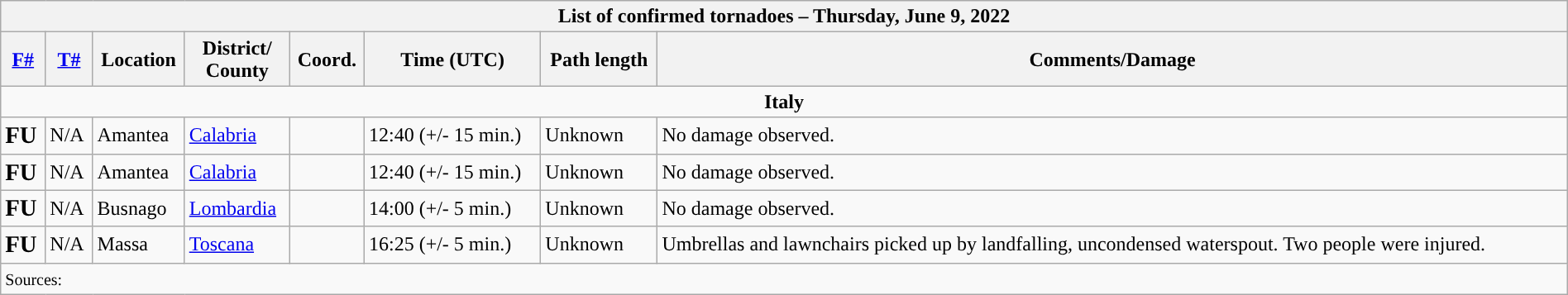<table class="wikitable collapsible" width="100%">
<tr>
<th colspan="8">List of confirmed tornadoes – Thursday, June 9, 2022</th>
</tr>
<tr>
<th><a href='#'>F#</a></th>
<th><a href='#'>T#</a></th>
<th>Location</th>
<th>District/<br>County</th>
<th>Coord.</th>
<th>Time (UTC)</th>
<th>Path length</th>
<th>Comments/Damage</th>
</tr>
<tr>
<td colspan="8" align=center><strong>Italy</strong></td>
</tr>
<tr>
<td><big><strong>FU</strong></big></td>
<td>N/A</td>
<td>Amantea</td>
<td><a href='#'>Calabria</a></td>
<td></td>
<td>12:40 (+/- 15 min.)</td>
<td>Unknown</td>
<td>No damage observed.</td>
</tr>
<tr>
<td><big><strong>FU</strong></big></td>
<td>N/A</td>
<td>Amantea</td>
<td><a href='#'>Calabria</a></td>
<td></td>
<td>12:40 (+/- 15 min.)</td>
<td>Unknown</td>
<td>No damage observed.</td>
</tr>
<tr>
<td><big><strong>FU</strong></big></td>
<td>N/A</td>
<td>Busnago</td>
<td><a href='#'>Lombardia</a></td>
<td></td>
<td>14:00 (+/- 5 min.)</td>
<td>Unknown</td>
<td>No damage observed.</td>
</tr>
<tr>
<td><big><strong>FU</strong></big></td>
<td>N/A</td>
<td>Massa</td>
<td><a href='#'>Toscana</a></td>
<td></td>
<td>16:25 (+/- 5 min.)</td>
<td>Unknown</td>
<td>Umbrellas and lawnchairs picked up by landfalling, uncondensed waterspout. Two people were injured.</td>
</tr>
<tr>
<td colspan="8"><small>Sources:  </small></td>
</tr>
</table>
